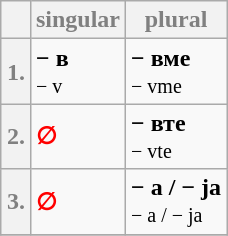<table class="wikitable" style="margin:1em auto;">
<tr>
<th></th>
<th style="color:grey;">singular</th>
<th style="color:grey;">plural</th>
</tr>
<tr>
<th style="color:grey;">1.</th>
<td><span><strong>− в</strong></span><br><span><small>− v</small></span></td>
<td><span> <strong>− вме</strong></span> <br><span><small>− vme</small></span></td>
</tr>
<tr>
<th style="color:grey;">2.</th>
<td style="color:red;"><strong>∅</strong></td>
<td><span><strong>− вте</strong></span> <br><span><small>− vte</small></span></td>
</tr>
<tr>
<th style="color:grey;">3.</th>
<td style="color:red;"><strong>∅</strong></td>
<td><span><strong>− а / − ја</strong></span> <br><span><small>− a / − ja</small></span></td>
</tr>
<tr>
</tr>
</table>
